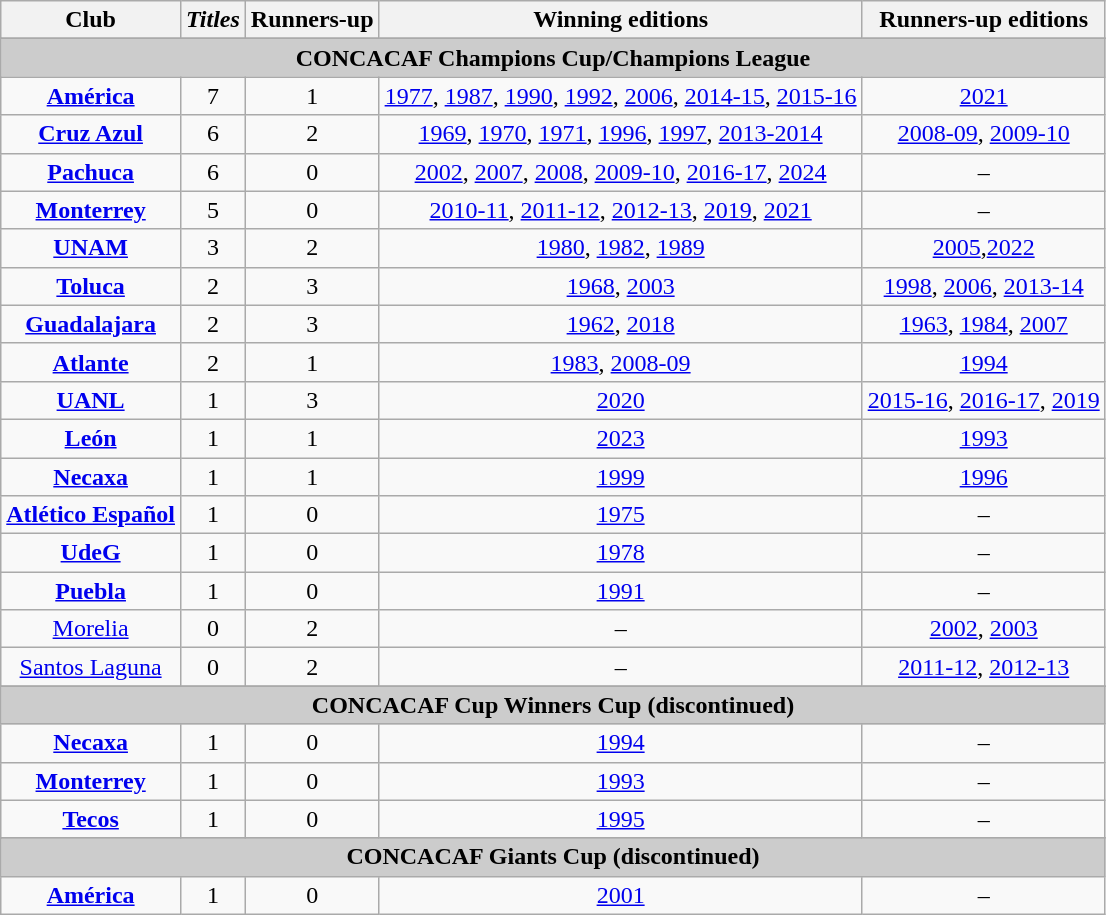<table class="wikitable" style="text-align: center;">
<tr>
<th>Club</th>
<th><em>Titles</em></th>
<th>Runners-up</th>
<th>Winning editions</th>
<th>Runners-up editions</th>
</tr>
<tr>
</tr>
<tr bgcolor=#cccccc align=center>
<td colspan=5><strong>CONCACAF Champions Cup/Champions League</strong></td>
</tr>
<tr>
<td><strong><a href='#'>América</a></strong></td>
<td>7</td>
<td>1</td>
<td><a href='#'>1977</a>, <a href='#'>1987</a>, <a href='#'>1990</a>, <a href='#'>1992</a>, <a href='#'>2006</a>, <a href='#'>2014-15</a>, <a href='#'>2015-16</a></td>
<td><a href='#'>2021</a></td>
</tr>
<tr>
<td><strong><a href='#'>Cruz Azul</a></strong></td>
<td>6</td>
<td>2</td>
<td><a href='#'>1969</a>, <a href='#'>1970</a>, <a href='#'>1971</a>, <a href='#'>1996</a>, <a href='#'>1997</a>, <a href='#'>2013-2014</a></td>
<td><a href='#'>2008-09</a>, <a href='#'>2009-10</a></td>
</tr>
<tr>
<td><strong><a href='#'>Pachuca</a></strong></td>
<td>6</td>
<td>0</td>
<td><a href='#'>2002</a>, <a href='#'>2007</a>, <a href='#'>2008</a>, <a href='#'>2009-10</a>, <a href='#'>2016-17</a>, <a href='#'>2024</a></td>
<td>–</td>
</tr>
<tr>
<td><strong><a href='#'>Monterrey</a></strong></td>
<td>5</td>
<td>0</td>
<td><a href='#'>2010-11</a>, <a href='#'>2011-12</a>, <a href='#'>2012-13</a>, <a href='#'>2019</a>, <a href='#'>2021</a></td>
<td>–</td>
</tr>
<tr>
<td><strong><a href='#'>UNAM</a></strong></td>
<td>3</td>
<td>2</td>
<td><a href='#'>1980</a>, <a href='#'>1982</a>, <a href='#'>1989</a></td>
<td><a href='#'>2005</a>,<a href='#'>2022</a></td>
</tr>
<tr>
<td><strong><a href='#'>Toluca</a></strong></td>
<td>2</td>
<td>3</td>
<td><a href='#'>1968</a>, <a href='#'>2003</a></td>
<td><a href='#'>1998</a>, <a href='#'>2006</a>, <a href='#'>2013-14</a></td>
</tr>
<tr>
<td><strong><a href='#'>Guadalajara</a></strong></td>
<td>2</td>
<td>3</td>
<td><a href='#'>1962</a>, <a href='#'>2018</a></td>
<td><a href='#'>1963</a>, <a href='#'>1984</a>, <a href='#'>2007</a></td>
</tr>
<tr>
<td><strong><a href='#'>Atlante</a></strong></td>
<td>2</td>
<td>1</td>
<td><a href='#'>1983</a>, <a href='#'>2008-09</a></td>
<td><a href='#'>1994</a></td>
</tr>
<tr>
<td><strong><a href='#'>UANL</a></strong></td>
<td>1</td>
<td>3</td>
<td><a href='#'>2020</a></td>
<td><a href='#'>2015-16</a>, <a href='#'>2016-17</a>, <a href='#'>2019</a></td>
</tr>
<tr>
<td><strong><a href='#'>León</a></strong></td>
<td>1</td>
<td>1</td>
<td><a href='#'>2023</a></td>
<td><a href='#'>1993</a></td>
</tr>
<tr>
<td><strong><a href='#'>Necaxa</a></strong></td>
<td>1</td>
<td>1</td>
<td><a href='#'>1999</a></td>
<td><a href='#'>1996</a></td>
</tr>
<tr>
<td><strong><a href='#'>Atlético Español</a></strong></td>
<td>1</td>
<td>0</td>
<td><a href='#'>1975</a></td>
<td>–</td>
</tr>
<tr>
<td><strong><a href='#'>UdeG</a></strong></td>
<td>1</td>
<td>0</td>
<td><a href='#'>1978</a></td>
<td>–</td>
</tr>
<tr>
<td><strong><a href='#'>Puebla</a></strong></td>
<td>1</td>
<td>0</td>
<td><a href='#'>1991</a></td>
<td>–</td>
</tr>
<tr>
<td><a href='#'>Morelia</a></td>
<td>0</td>
<td>2</td>
<td>–</td>
<td><a href='#'>2002</a>, <a href='#'>2003</a></td>
</tr>
<tr>
<td><a href='#'>Santos Laguna</a></td>
<td>0</td>
<td>2</td>
<td>–</td>
<td><a href='#'>2011-12</a>, <a href='#'>2012-13</a></td>
</tr>
<tr>
</tr>
<tr bgcolor=#cccccc align=center>
<td colspan=5><strong>CONCACAF Cup Winners Cup (discontinued)</strong></td>
</tr>
<tr>
<td><strong><a href='#'>Necaxa</a></strong></td>
<td>1</td>
<td>0</td>
<td><a href='#'>1994</a></td>
<td>–</td>
</tr>
<tr>
<td><strong><a href='#'>Monterrey</a></strong></td>
<td>1</td>
<td>0</td>
<td><a href='#'>1993</a></td>
<td>–</td>
</tr>
<tr>
<td><strong><a href='#'>Tecos</a></strong></td>
<td>1</td>
<td>0</td>
<td><a href='#'>1995</a></td>
<td>–</td>
</tr>
<tr>
</tr>
<tr bgcolor=#cccccc align=center>
<td colspan=5><strong>CONCACAF Giants Cup (discontinued)</strong></td>
</tr>
<tr>
<td><strong><a href='#'>América</a></strong></td>
<td>1</td>
<td>0</td>
<td><a href='#'>2001</a></td>
<td>–</td>
</tr>
</table>
